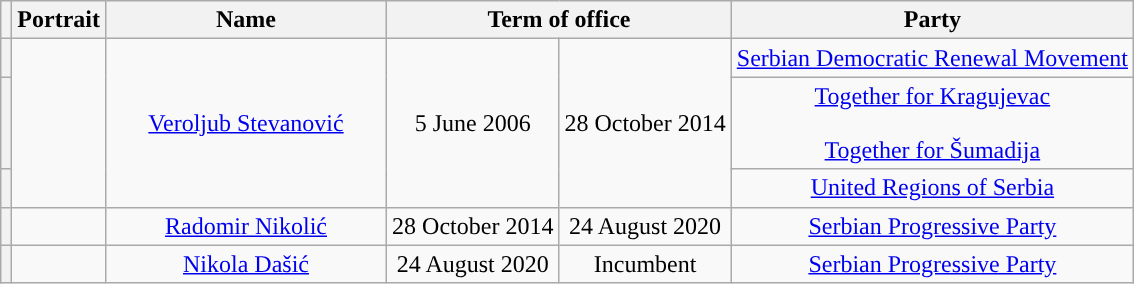<table class="wikitable" style="text-align:center">
<tr>
<th></th>
<th>Portrait</th>
<th width=180>Name<br></th>
<th colspan=2>Term of office</th>
<th>Party</th>
</tr>
<tr>
<th style="background:"></th>
<td rowspan=3></td>
<td rowspan=3><a href='#'>Veroljub Stevanović</a><br></td>
<td rowspan=3>5 June 2006</td>
<td rowspan=3>28 October 2014</td>
<td><a href='#'>Serbian Democratic Renewal Movement</a><br></td>
</tr>
<tr>
<th style="background:"></th>
<td><a href='#'>Together for Kragujevac<br><br>Together for Šumadija</a><br></td>
</tr>
<tr>
<th style="background:"></th>
<td><a href='#'>United Regions of Serbia</a><br></td>
</tr>
<tr>
<th style="background:"></th>
<td></td>
<td><a href='#'>Radomir Nikolić</a><br></td>
<td>28 October 2014</td>
<td>24 August 2020</td>
<td><a href='#'>Serbian Progressive Party</a></td>
</tr>
<tr>
<th style="background:"></th>
<td></td>
<td><a href='#'>Nikola Dašić</a><br></td>
<td>24 August 2020</td>
<td>Incumbent</td>
<td><a href='#'>Serbian Progressive Party</a></td>
</tr>
</table>
